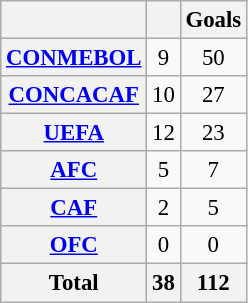<table class="wikitable plainrowheaders sortable" style="text-align:center; font-size:95%">
<tr>
<th scope="col"></th>
<th scope="col"></th>
<th scope="col">Goals</th>
</tr>
<tr>
<th scope="row"><a href='#'>CONMEBOL</a></th>
<td>9</td>
<td>50</td>
</tr>
<tr>
<th scope="row"><a href='#'>CONCACAF</a></th>
<td>10</td>
<td>27</td>
</tr>
<tr>
<th scope="row"><a href='#'>UEFA</a></th>
<td>12</td>
<td>23</td>
</tr>
<tr>
<th scope="row"><a href='#'>AFC</a></th>
<td>5</td>
<td>7</td>
</tr>
<tr>
<th scope="row"><a href='#'>CAF</a></th>
<td>2</td>
<td>5</td>
</tr>
<tr>
<th scope="row"><a href='#'>OFC</a></th>
<td>0</td>
<td>0</td>
</tr>
<tr>
<th>Total</th>
<th>38</th>
<th>112</th>
</tr>
</table>
